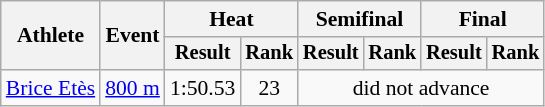<table class="wikitable" style="font-size:90%">
<tr>
<th rowspan=2>Athlete</th>
<th rowspan=2>Event</th>
<th colspan=2>Heat</th>
<th colspan=2>Semifinal</th>
<th colspan=2>Final</th>
</tr>
<tr style="font-size:95%">
<th>Result</th>
<th>Rank</th>
<th>Result</th>
<th>Rank</th>
<th>Result</th>
<th>Rank</th>
</tr>
<tr align=center>
<td align=left><a href='#'>Brice Etès</a></td>
<td style="text-align:left;"><a href='#'>800 m</a></td>
<td>1:50.53 <strong></strong></td>
<td>23</td>
<td colspan=4>did not advance</td>
</tr>
</table>
